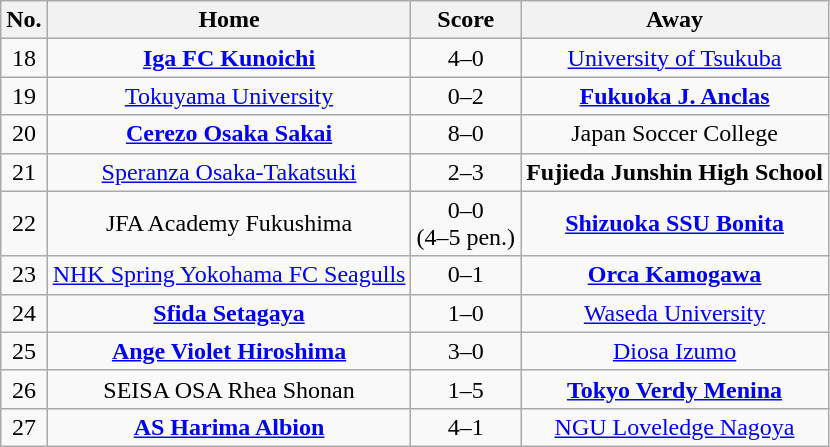<table class="wikitable" style="text-align: center">
<tr>
<th>No.</th>
<th>Home</th>
<th>Score</th>
<th>Away</th>
</tr>
<tr>
<td>18</td>
<td><strong><a href='#'>Iga FC Kunoichi</a></strong></td>
<td>4–0</td>
<td><a href='#'>University of Tsukuba</a></td>
</tr>
<tr>
<td>19</td>
<td><a href='#'>Tokuyama University</a></td>
<td>0–2</td>
<td><strong><a href='#'>Fukuoka J. Anclas</a></strong></td>
</tr>
<tr>
<td>20</td>
<td><strong><a href='#'>Cerezo Osaka Sakai</a></strong></td>
<td>8–0</td>
<td>Japan Soccer College</td>
</tr>
<tr>
<td>21</td>
<td><a href='#'>Speranza Osaka-Takatsuki</a></td>
<td>2–3</td>
<td><strong>Fujieda Junshin High School</strong></td>
</tr>
<tr>
<td>22</td>
<td>JFA Academy Fukushima</td>
<td>0–0<br>(4–5 pen.)</td>
<td><strong><a href='#'>Shizuoka SSU Bonita</a></strong></td>
</tr>
<tr>
<td>23</td>
<td><a href='#'>NHK Spring Yokohama FC Seagulls</a></td>
<td>0–1</td>
<td><strong><a href='#'>Orca Kamogawa</a></strong></td>
</tr>
<tr>
<td>24</td>
<td><strong><a href='#'>Sfida Setagaya</a></strong></td>
<td>1–0</td>
<td><a href='#'>Waseda University</a></td>
</tr>
<tr>
<td>25</td>
<td><strong><a href='#'>Ange Violet Hiroshima</a></strong></td>
<td>3–0</td>
<td><a href='#'>Diosa Izumo</a></td>
</tr>
<tr>
<td>26</td>
<td>SEISA OSA Rhea Shonan</td>
<td>1–5</td>
<td><strong><a href='#'>Tokyo Verdy Menina</a></strong></td>
</tr>
<tr>
<td>27</td>
<td><strong><a href='#'>AS Harima Albion</a></strong></td>
<td>4–1</td>
<td><a href='#'>NGU Loveledge Nagoya</a></td>
</tr>
</table>
